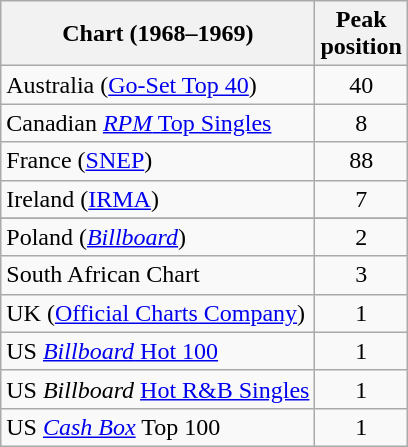<table class="wikitable sortable">
<tr>
<th>Chart (1968–1969)</th>
<th>Peak<br>position</th>
</tr>
<tr>
<td>Australia (<a href='#'>Go-Set Top 40</a>)</td>
<td align="center">40</td>
</tr>
<tr>
<td>Canadian <a href='#'><em>RPM</em> Top Singles</a></td>
<td align="center">8</td>
</tr>
<tr>
<td>France (<a href='#'>SNEP</a>)</td>
<td align="center">88</td>
</tr>
<tr>
<td>Ireland (<a href='#'>IRMA</a>)</td>
<td align="center">7</td>
</tr>
<tr>
</tr>
<tr>
<td>Poland (<a href='#'><em>Billboard</em></a>)</td>
<td style="text-align:center;">2</td>
</tr>
<tr>
<td>South African Chart</td>
<td align="center">3</td>
</tr>
<tr>
<td>UK (<a href='#'>Official Charts Company</a>)</td>
<td align="center">1</td>
</tr>
<tr>
<td>US <a href='#'><em>Billboard</em> Hot 100</a></td>
<td align="center">1</td>
</tr>
<tr>
<td>US <em>Billboard</em> <a href='#'>Hot R&B Singles</a></td>
<td align="center">1</td>
</tr>
<tr>
<td>US <em><a href='#'>Cash Box</a></em> Top 100</td>
<td align="center">1</td>
</tr>
</table>
